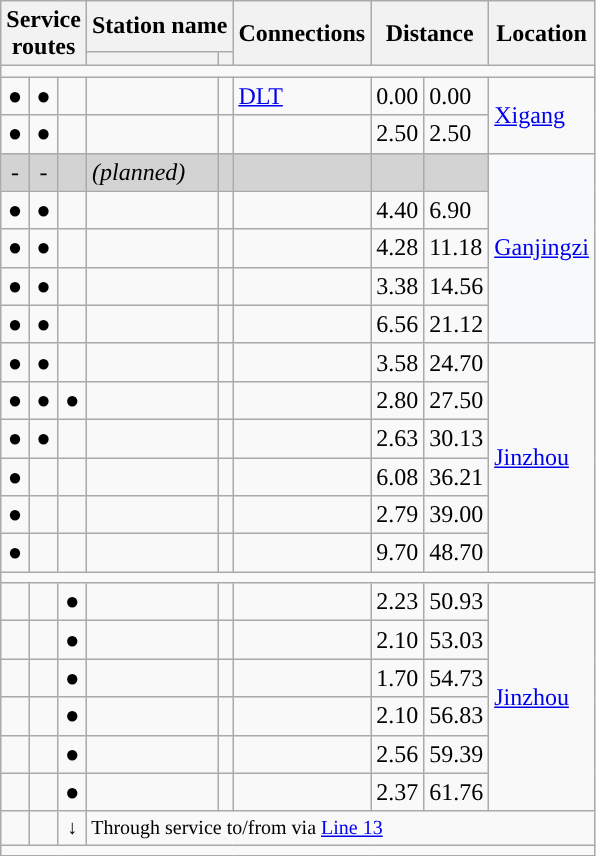<table class="wikitable">
<tr>
<th colspan="3" rowspan="2">Service<br>routes</th>
<th colspan="2">Station name</th>
<th rowspan="2">Connections</th>
<th colspan="2" rowspan="2">Distance<br></th>
<th rowspan="2">Location</th>
</tr>
<tr>
<th></th>
<th></th>
</tr>
<tr style="background:#">
<td colspan="9"></td>
</tr>
<tr>
<td align="center">●</td>
<td align="center">●</td>
<td align="center"></td>
<td></td>
<td></td>
<td>  <a href='#'>DLT</a></td>
<td>0.00</td>
<td>0.00</td>
<td rowspan="2"><a href='#'>Xigang</a></td>
</tr>
<tr>
<td align="center">●</td>
<td align="center">●</td>
<td align="center"></td>
<td></td>
<td></td>
<td></td>
<td>2.50</td>
<td>2.50</td>
</tr>
<tr bgcolor="lightgrey">
<td align="center">-</td>
<td align="center">-</td>
<td align="center"></td>
<td><em> (planned)</em></td>
<td></td>
<td></td>
<td></td>
<td></td>
<td bgcolor=#F8F9FA rowspan="5"><a href='#'>Ganjingzi</a></td>
</tr>
<tr>
<td align="center">●</td>
<td align="center">●</td>
<td align="center"></td>
<td></td>
<td></td>
<td></td>
<td>4.40</td>
<td>6.90</td>
</tr>
<tr>
<td align="center">●</td>
<td align="center">●</td>
<td align="center"></td>
<td></td>
<td></td>
<td></td>
<td>4.28</td>
<td>11.18</td>
</tr>
<tr>
<td align="center">●</td>
<td align="center">●</td>
<td align="center"></td>
<td></td>
<td></td>
<td></td>
<td>3.38</td>
<td>14.56</td>
</tr>
<tr>
<td align="center">●</td>
<td align="center">●</td>
<td align="center"></td>
<td></td>
<td></td>
<td></td>
<td>6.56</td>
<td>21.12</td>
</tr>
<tr>
<td align="center">●</td>
<td align="center">●</td>
<td align="center"></td>
<td></td>
<td></td>
<td></td>
<td>3.58</td>
<td>24.70</td>
<td rowspan="6"><a href='#'>Jinzhou</a></td>
</tr>
<tr>
<td align="center">●</td>
<td align="center">●</td>
<td align="center">●</td>
<td></td>
<td></td>
<td></td>
<td>2.80</td>
<td>27.50</td>
</tr>
<tr>
<td align="center">●</td>
<td align="center">●</td>
<td align="center"></td>
<td></td>
<td></td>
<td></td>
<td>2.63</td>
<td>30.13</td>
</tr>
<tr>
<td align="center">●</td>
<td align="center"></td>
<td align="center"></td>
<td></td>
<td></td>
<td></td>
<td>6.08</td>
<td>36.21</td>
</tr>
<tr>
<td align="center">●</td>
<td align="center"></td>
<td align="center"></td>
<td></td>
<td></td>
<td></td>
<td>2.79</td>
<td>39.00</td>
</tr>
<tr>
<td align="center">●</td>
<td align="center"></td>
<td align="center"></td>
<td></td>
<td></td>
<td></td>
<td>9.70</td>
<td>48.70</td>
</tr>
<tr style="background:#">
<td colspan="9"></td>
</tr>
<tr>
<td align="center"></td>
<td align="center"></td>
<td align="center">●</td>
<td></td>
<td></td>
<td></td>
<td>2.23</td>
<td>50.93</td>
<td rowspan=6><a href='#'>Jinzhou</a></td>
</tr>
<tr>
<td align="center"></td>
<td align="center"></td>
<td align="center">●</td>
<td></td>
<td></td>
<td></td>
<td>2.10</td>
<td>53.03</td>
</tr>
<tr>
<td align="center"></td>
<td align="center"></td>
<td align="center">●</td>
<td></td>
<td></td>
<td></td>
<td>1.70</td>
<td>54.73</td>
</tr>
<tr>
<td align="center"></td>
<td align="center"></td>
<td align="center">●</td>
<td></td>
<td></td>
<td></td>
<td>2.10</td>
<td>56.83</td>
</tr>
<tr>
<td align="center"></td>
<td align="center"></td>
<td align="center">●</td>
<td></td>
<td></td>
<td></td>
<td>2.56</td>
<td>59.39</td>
</tr>
<tr>
<td align="center"></td>
<td align="center"></td>
<td align="center">●</td>
<td></td>
<td></td>
<td></td>
<td>2.37</td>
<td>61.76</td>
</tr>
<tr style="font-size:smaller">
<td align="center"></td>
<td align="center"></td>
<td align="center" style="background:#">↓</td>
<td colspan=6>Through service to/from  via <a href='#'>Line 13</a></td>
</tr>
<tr style="background:#">
<td colspan="9"></td>
</tr>
</table>
